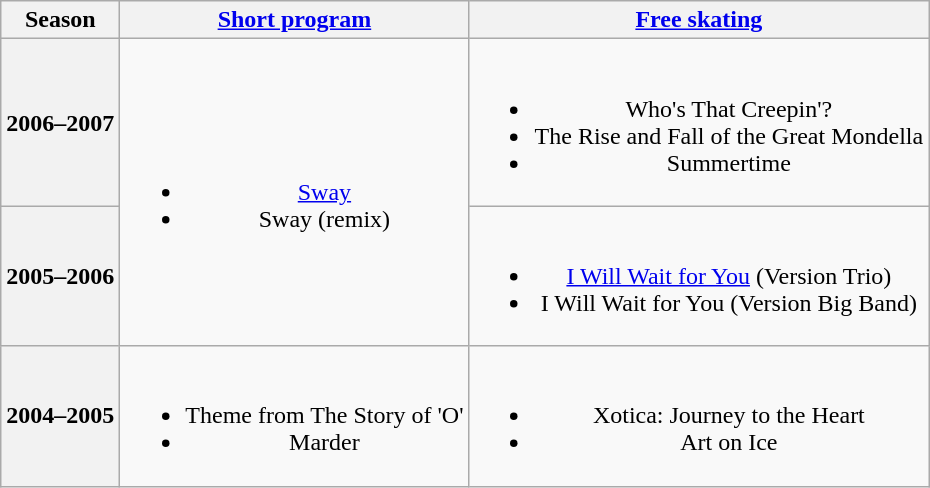<table class=wikitable style=text-align:center>
<tr>
<th>Season</th>
<th><a href='#'>Short program</a></th>
<th><a href='#'>Free skating</a></th>
</tr>
<tr>
<th>2006–2007 <br> </th>
<td rowspan=2><br><ul><li><a href='#'>Sway</a> <br></li><li>Sway (remix) <br></li></ul></td>
<td><br><ul><li>Who's That Creepin'? <br></li><li>The Rise and Fall of the Great Mondella <br></li><li>Summertime <br></li></ul></td>
</tr>
<tr>
<th>2005–2006 <br> </th>
<td><br><ul><li><a href='#'>I Will Wait for You</a> (Version Trio) <br></li><li>I Will Wait for You (Version Big Band) <br></li></ul></td>
</tr>
<tr>
<th>2004–2005 <br> </th>
<td><br><ul><li>Theme from The Story of 'O'</li><li>Marder</li></ul></td>
<td><br><ul><li>Xotica: Journey to the Heart <br></li><li>Art on Ice <br></li></ul></td>
</tr>
</table>
